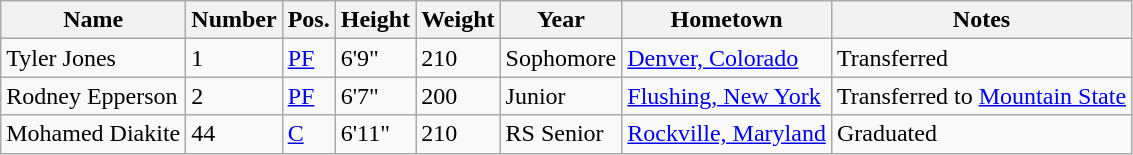<table class="wikitable sortable" border="1">
<tr>
<th>Name</th>
<th>Number</th>
<th>Pos.</th>
<th>Height</th>
<th>Weight</th>
<th>Year</th>
<th>Hometown</th>
<th class="unsortable">Notes</th>
</tr>
<tr>
<td sortname>Tyler Jones</td>
<td>1</td>
<td><a href='#'>PF</a></td>
<td>6'9"</td>
<td>210</td>
<td>Sophomore</td>
<td><a href='#'>Denver, Colorado</a></td>
<td>Transferred</td>
</tr>
<tr>
<td sortname>Rodney Epperson</td>
<td>2</td>
<td><a href='#'>PF</a></td>
<td>6'7"</td>
<td>200</td>
<td>Junior</td>
<td><a href='#'>Flushing, New York</a></td>
<td>Transferred to <a href='#'>Mountain State</a></td>
</tr>
<tr>
<td sortname>Mohamed Diakite</td>
<td>44</td>
<td><a href='#'>C</a></td>
<td>6'11"</td>
<td>210</td>
<td>RS Senior</td>
<td><a href='#'>Rockville, Maryland</a></td>
<td>Graduated</td>
</tr>
</table>
